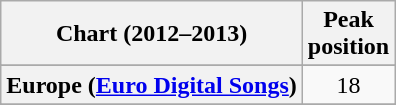<table class="wikitable sortable plainrowheaders" style="text-align:center">
<tr>
<th>Chart (2012–2013)</th>
<th>Peak<br>position</th>
</tr>
<tr>
</tr>
<tr>
</tr>
<tr>
</tr>
<tr>
</tr>
<tr>
</tr>
<tr>
<th scope="row">Europe (<a href='#'>Euro Digital Songs</a>)</th>
<td style="text-align:center;">18</td>
</tr>
<tr>
</tr>
<tr>
</tr>
<tr>
</tr>
<tr>
</tr>
<tr>
</tr>
<tr>
</tr>
<tr>
</tr>
<tr>
</tr>
<tr>
</tr>
<tr>
</tr>
<tr>
</tr>
<tr>
</tr>
<tr>
</tr>
<tr>
</tr>
<tr>
</tr>
<tr>
</tr>
<tr>
</tr>
<tr>
</tr>
<tr>
</tr>
<tr>
</tr>
</table>
